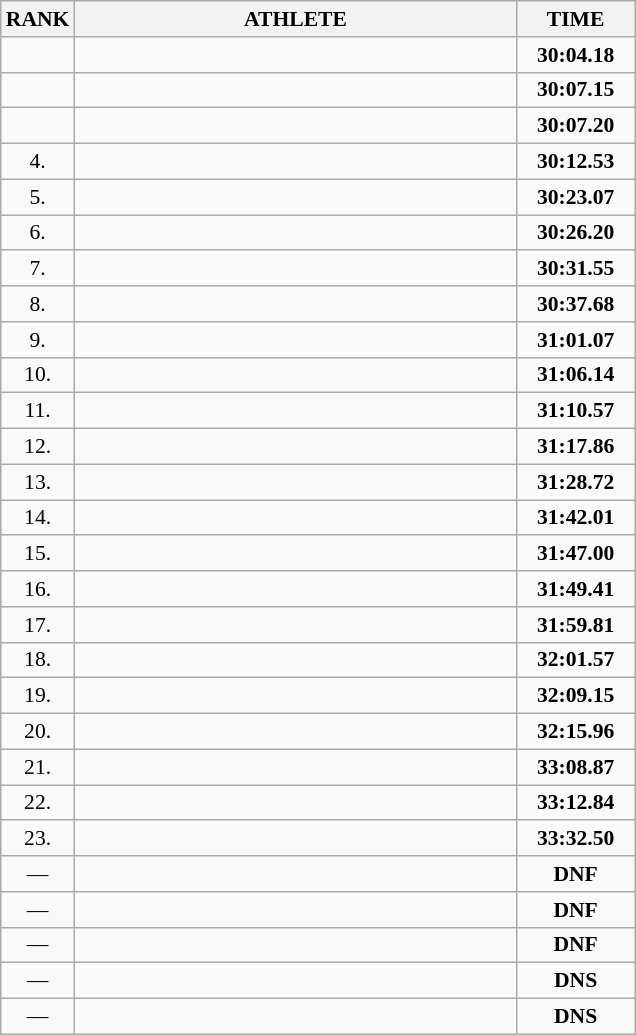<table class="wikitable" style="border-collapse: collapse; font-size: 90%;">
<tr>
<th>RANK</th>
<th align="center" style="width: 20em">ATHLETE</th>
<th align="center" style="width: 5em">TIME</th>
</tr>
<tr>
<td align="center"></td>
<td></td>
<td align="center"><strong>30:04.18</strong></td>
</tr>
<tr>
<td align="center"></td>
<td></td>
<td align="center"><strong>30:07.15</strong></td>
</tr>
<tr>
<td align="center"></td>
<td></td>
<td align="center"><strong>30:07.20</strong></td>
</tr>
<tr>
<td align="center">4.</td>
<td></td>
<td align="center"><strong>30:12.53</strong></td>
</tr>
<tr>
<td align="center">5.</td>
<td></td>
<td align="center"><strong>30:23.07</strong></td>
</tr>
<tr>
<td align="center">6.</td>
<td></td>
<td align="center"><strong>30:26.20</strong></td>
</tr>
<tr>
<td align="center">7.</td>
<td></td>
<td align="center"><strong>30:31.55</strong></td>
</tr>
<tr>
<td align="center">8.</td>
<td></td>
<td align="center"><strong>30:37.68</strong></td>
</tr>
<tr>
<td align="center">9.</td>
<td></td>
<td align="center"><strong>31:01.07</strong></td>
</tr>
<tr>
<td align="center">10.</td>
<td></td>
<td align="center"><strong>31:06.14</strong></td>
</tr>
<tr>
<td align="center">11.</td>
<td></td>
<td align="center"><strong>31:10.57</strong></td>
</tr>
<tr>
<td align="center">12.</td>
<td></td>
<td align="center"><strong>31:17.86</strong></td>
</tr>
<tr>
<td align="center">13.</td>
<td></td>
<td align="center"><strong>31:28.72</strong></td>
</tr>
<tr>
<td align="center">14.</td>
<td></td>
<td align="center"><strong>31:42.01</strong></td>
</tr>
<tr>
<td align="center">15.</td>
<td></td>
<td align="center"><strong>31:47.00</strong></td>
</tr>
<tr>
<td align="center">16.</td>
<td></td>
<td align="center"><strong>31:49.41</strong></td>
</tr>
<tr>
<td align="center">17.</td>
<td></td>
<td align="center"><strong>31:59.81</strong></td>
</tr>
<tr>
<td align="center">18.</td>
<td></td>
<td align="center"><strong>32:01.57</strong></td>
</tr>
<tr>
<td align="center">19.</td>
<td></td>
<td align="center"><strong>32:09.15</strong></td>
</tr>
<tr>
<td align="center">20.</td>
<td></td>
<td align="center"><strong>32:15.96</strong></td>
</tr>
<tr>
<td align="center">21.</td>
<td></td>
<td align="center"><strong>33:08.87</strong></td>
</tr>
<tr>
<td align="center">22.</td>
<td></td>
<td align="center"><strong>33:12.84</strong></td>
</tr>
<tr>
<td align="center">23.</td>
<td></td>
<td align="center"><strong>33:32.50</strong></td>
</tr>
<tr>
<td align="center">—</td>
<td></td>
<td align="center"><strong>DNF</strong></td>
</tr>
<tr>
<td align="center">—</td>
<td></td>
<td align="center"><strong>DNF</strong></td>
</tr>
<tr>
<td align="center">—</td>
<td></td>
<td align="center"><strong>DNF</strong></td>
</tr>
<tr>
<td align="center">—</td>
<td></td>
<td align="center"><strong>DNS</strong></td>
</tr>
<tr>
<td align="center">—</td>
<td></td>
<td align="center"><strong>DNS</strong></td>
</tr>
</table>
